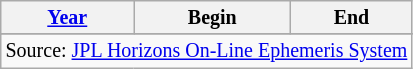<table class="wikitable" style="text-align: center; font-size:smaller;">
<tr>
<th><a href='#'>Year</a></th>
<th>Begin</th>
<th>End</th>
</tr>
<tr>
</tr>
<tr>
</tr>
<tr>
</tr>
<tr>
</tr>
<tr>
</tr>
<tr>
</tr>
<tr>
</tr>
<tr>
</tr>
<tr>
</tr>
<tr>
</tr>
<tr>
</tr>
<tr>
</tr>
<tr>
</tr>
<tr>
</tr>
<tr>
</tr>
<tr>
</tr>
<tr>
</tr>
<tr>
</tr>
<tr>
</tr>
<tr>
</tr>
<tr>
</tr>
<tr>
</tr>
<tr>
</tr>
<tr>
</tr>
<tr>
</tr>
<tr>
</tr>
<tr>
</tr>
<tr>
</tr>
<tr>
</tr>
<tr>
</tr>
<tr>
<td colspan=3>Source: <a href='#'>JPL Horizons On-Line Ephemeris System</a></td>
</tr>
</table>
